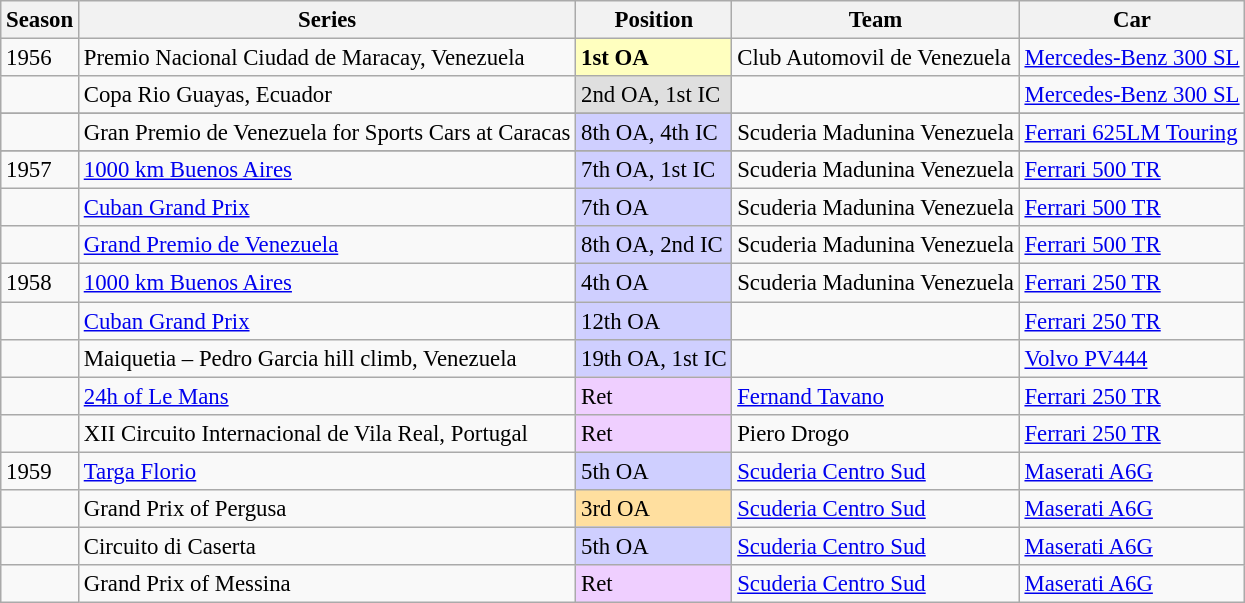<table class="wikitable" style="font-size: 95%">
<tr>
<th>Season</th>
<th>Series</th>
<th>Position</th>
<th>Team</th>
<th>Car</th>
</tr>
<tr>
<td>1956</td>
<td>Premio Nacional Ciudad de Maracay, Venezuela</td>
<td style="background:#FFFFBF"><strong>1st OA</strong></td>
<td>Club Automovil de Venezuela</td>
<td><a href='#'>Mercedes-Benz 300 SL</a></td>
</tr>
<tr>
<td></td>
<td>Copa Rio Guayas, Ecuador</td>
<td style="background:#dfdfdf">2nd OA, 1st IC</td>
<td></td>
<td><a href='#'>Mercedes-Benz 300 SL</a></td>
</tr>
<tr>
</tr>
<tr>
<td></td>
<td>Gran Premio de Venezuela for Sports Cars at Caracas</td>
<td style="background:#cfcfff">8th OA, 4th IC</td>
<td>Scuderia Madunina Venezuela</td>
<td><a href='#'>Ferrari 625LM Touring</a></td>
</tr>
<tr>
</tr>
<tr>
<td>1957</td>
<td><a href='#'>1000 km Buenos Aires</a></td>
<td style="background:#cfcfff">7th OA, 1st IC</td>
<td>Scuderia Madunina Venezuela</td>
<td><a href='#'>Ferrari 500 TR</a></td>
</tr>
<tr>
<td></td>
<td><a href='#'>Cuban Grand Prix</a></td>
<td style="background:#cfcfff">7th OA</td>
<td>Scuderia Madunina Venezuela</td>
<td><a href='#'>Ferrari 500 TR</a></td>
</tr>
<tr>
<td></td>
<td><a href='#'>Grand Premio de Venezuela</a></td>
<td style="background:#cfcfff">8th OA, 2nd IC</td>
<td>Scuderia Madunina Venezuela</td>
<td><a href='#'>Ferrari 500 TR</a></td>
</tr>
<tr>
<td>1958</td>
<td><a href='#'>1000 km Buenos Aires</a></td>
<td style="background:#cfcfff">4th OA</td>
<td>Scuderia Madunina Venezuela</td>
<td><a href='#'>Ferrari 250 TR</a></td>
</tr>
<tr>
<td></td>
<td><a href='#'>Cuban Grand Prix</a></td>
<td style="background:#cfcfff">12th OA</td>
<td></td>
<td><a href='#'>Ferrari 250 TR</a></td>
</tr>
<tr>
<td></td>
<td>Maiquetia – Pedro Garcia hill climb, Venezuela</td>
<td style="background:#cfcfff">19th OA, 1st IC</td>
<td></td>
<td><a href='#'>Volvo PV444</a></td>
</tr>
<tr>
<td></td>
<td><a href='#'>24h of Le Mans</a></td>
<td style="background:#efcfff">Ret</td>
<td><a href='#'>Fernand Tavano</a></td>
<td><a href='#'>Ferrari 250 TR</a></td>
</tr>
<tr>
<td></td>
<td>XII Circuito Internacional de Vila Real, Portugal</td>
<td style="background:#efcfff">Ret</td>
<td>Piero Drogo</td>
<td><a href='#'>Ferrari 250 TR</a></td>
</tr>
<tr>
<td>1959</td>
<td><a href='#'>Targa Florio</a></td>
<td style="background:#cfcfff">5th OA</td>
<td><a href='#'>Scuderia Centro Sud</a></td>
<td><a href='#'>Maserati A6G</a></td>
</tr>
<tr>
<td></td>
<td>Grand Prix of Pergusa</td>
<td style="background:#FFDF9F">3rd OA</td>
<td><a href='#'>Scuderia Centro Sud</a></td>
<td><a href='#'>Maserati A6G</a></td>
</tr>
<tr>
<td></td>
<td>Circuito di Caserta</td>
<td style="background:#cfcfff">5th OA</td>
<td><a href='#'>Scuderia Centro Sud</a></td>
<td><a href='#'>Maserati A6G</a></td>
</tr>
<tr>
<td></td>
<td>Grand Prix of Messina</td>
<td style="background:#efcfff">Ret</td>
<td><a href='#'>Scuderia Centro Sud</a></td>
<td><a href='#'>Maserati A6G</a></td>
</tr>
</table>
